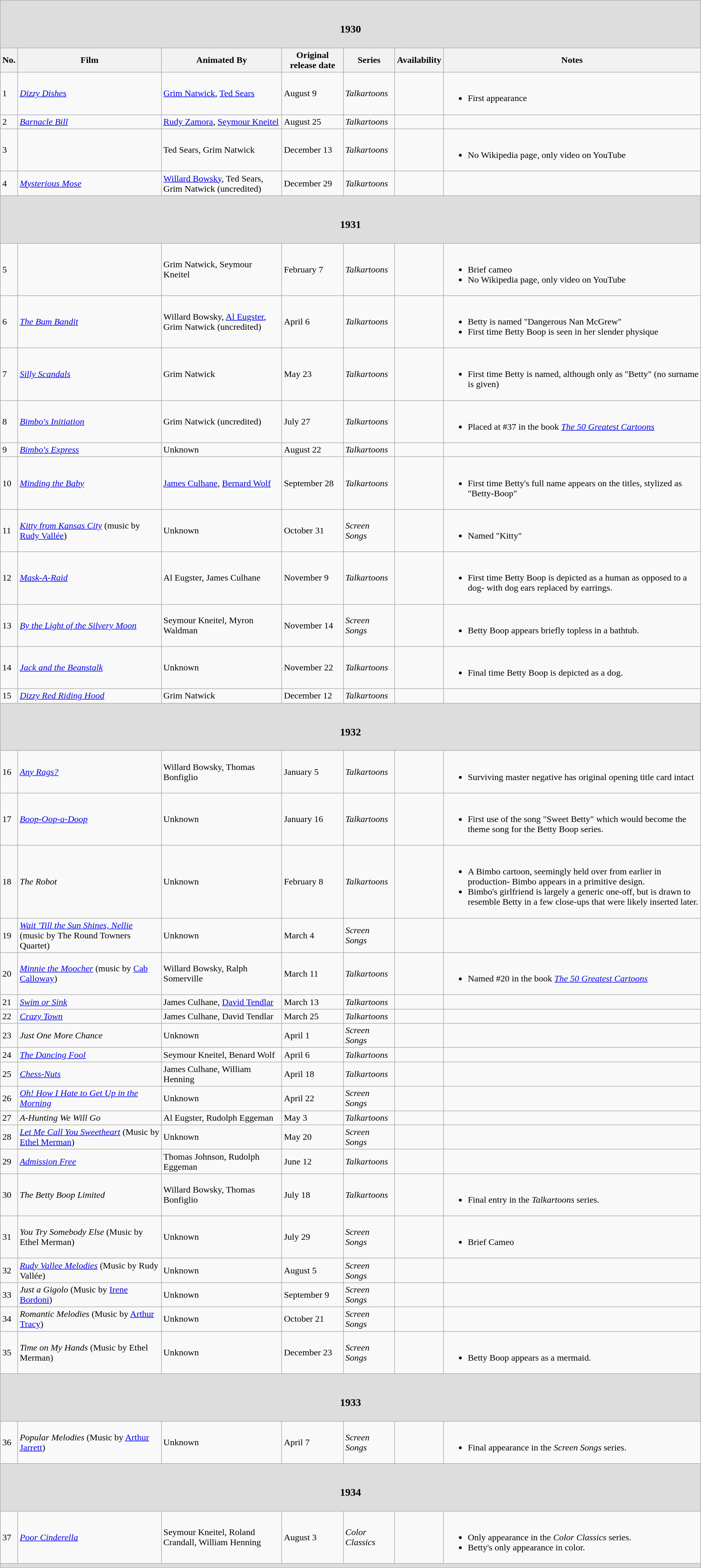<table class="wikitable sortable">
<tr>
<td colspan="7"  style="text-align:center; background:#ddd;"><br><h3>1930</h3></td>
</tr>
<tr>
<th>No.</th>
<th>Film</th>
<th>Animated By</th>
<th>Original release date</th>
<th>Series</th>
<th>Availability</th>
<th>Notes</th>
</tr>
<tr>
<td>1</td>
<td><em><a href='#'>Dizzy Dishes</a></em></td>
<td><a href='#'>Grim Natwick</a>, <a href='#'>Ted Sears</a></td>
<td>August 9</td>
<td><em>Talkartoons</em></td>
<td></td>
<td><br><ul><li>First appearance</li></ul></td>
</tr>
<tr>
<td>2</td>
<td><em><a href='#'>Barnacle Bill</a></em></td>
<td><a href='#'>Rudy Zamora</a>, <a href='#'>Seymour Kneitel</a></td>
<td>August 25</td>
<td><em>Talkartoons</em></td>
<td></td>
<td></td>
</tr>
<tr>
<td>3</td>
<td></td>
<td>Ted Sears, Grim Natwick</td>
<td>December 13</td>
<td><em>Talkartoons</em></td>
<td></td>
<td><br><ul><li>No Wikipedia page, only video on YouTube</li></ul></td>
</tr>
<tr>
<td>4</td>
<td><em><a href='#'>Mysterious Mose</a></em></td>
<td><a href='#'>Willard Bowsky</a>, Ted Sears, Grim Natwick (uncredited)</td>
<td>December 29</td>
<td><em>Talkartoons</em></td>
<td></td>
<td></td>
</tr>
<tr>
<td colspan="7"  style="text-align:center; background:#ddd;"><br><h3>1931</h3></td>
</tr>
<tr>
<td>5</td>
<td></td>
<td>Grim Natwick, Seymour Kneitel</td>
<td>February 7</td>
<td><em>Talkartoons</em></td>
<td></td>
<td><br><ul><li>Brief cameo</li><li>No Wikipedia page, only video on YouTube</li></ul></td>
</tr>
<tr>
<td>6</td>
<td><em><a href='#'>The Bum Bandit</a></em></td>
<td>Willard Bowsky, <a href='#'>Al Eugster</a>, Grim Natwick (uncredited)</td>
<td>April 6</td>
<td><em>Talkartoons</em></td>
<td></td>
<td><br><ul><li>Betty is named "Dangerous Nan McGrew"</li><li>First time Betty Boop is seen in her slender physique</li></ul></td>
</tr>
<tr>
<td>7</td>
<td><em><a href='#'>Silly Scandals</a></em></td>
<td>Grim Natwick</td>
<td>May 23</td>
<td><em>Talkartoons</em></td>
<td></td>
<td><br><ul><li>First time Betty is named, although only as "Betty" (no surname is given)</li></ul></td>
</tr>
<tr>
<td>8</td>
<td><em><a href='#'>Bimbo's Initiation</a></em></td>
<td>Grim Natwick (uncredited)</td>
<td>July 27</td>
<td><em>Talkartoons</em></td>
<td></td>
<td><br><ul><li>Placed at #37 in the book <em><a href='#'>The 50 Greatest Cartoons</a></em></li></ul></td>
</tr>
<tr>
<td>9</td>
<td><em><a href='#'>Bimbo's Express</a></em></td>
<td>Unknown</td>
<td>August 22</td>
<td><em>Talkartoons</em></td>
<td></td>
<td></td>
</tr>
<tr>
<td>10</td>
<td><em><a href='#'>Minding the Baby</a></em></td>
<td><a href='#'>James Culhane</a>, <a href='#'>Bernard Wolf</a></td>
<td>September 28</td>
<td><em>Talkartoons</em></td>
<td></td>
<td><br><ul><li>First time Betty's full name appears on the titles, stylized as "Betty-Boop"</li></ul></td>
</tr>
<tr>
<td>11</td>
<td><em><a href='#'>Kitty from Kansas City</a></em> (music by <a href='#'>Rudy Vallée</a>)</td>
<td>Unknown</td>
<td>October 31</td>
<td><em>Screen Songs</em></td>
<td></td>
<td><br><ul><li>Named "Kitty"</li></ul></td>
</tr>
<tr>
<td>12</td>
<td><em><a href='#'>Mask-A-Raid</a></em></td>
<td>Al Eugster, James Culhane</td>
<td>November 9</td>
<td><em>Talkartoons</em></td>
<td></td>
<td><br><ul><li>First time Betty Boop is depicted as a human as opposed to a dog- with dog ears replaced by earrings.</li></ul></td>
</tr>
<tr>
<td>13</td>
<td><em><a href='#'>By the Light of the Silvery Moon</a></em></td>
<td>Seymour Kneitel, Myron Waldman</td>
<td>November 14</td>
<td><em>Screen Songs</em></td>
<td></td>
<td><br><ul><li>Betty Boop appears briefly topless in a bathtub.</li></ul></td>
</tr>
<tr>
<td>14</td>
<td><em><a href='#'>Jack and the Beanstalk</a></em></td>
<td>Unknown</td>
<td>November 22</td>
<td><em>Talkartoons</em></td>
<td></td>
<td><br><ul><li>Final time Betty Boop is depicted as a dog.</li></ul></td>
</tr>
<tr>
<td>15</td>
<td><em><a href='#'>Dizzy Red Riding Hood</a></em></td>
<td>Grim Natwick</td>
<td>December 12</td>
<td><em>Talkartoons</em></td>
<td></td>
<td></td>
</tr>
<tr>
<td colspan="7"  style="text-align:center; background:#ddd;"><br><h3>1932</h3></td>
</tr>
<tr>
<td>16</td>
<td><em><a href='#'>Any Rags?</a></em></td>
<td>Willard Bowsky, Thomas Bonfiglio</td>
<td>January 5</td>
<td><em>Talkartoons</em></td>
<td></td>
<td><br><ul><li>Surviving master negative has original opening title card intact</li></ul></td>
</tr>
<tr>
<td>17</td>
<td><em><a href='#'>Boop-Oop-a-Doop</a></em></td>
<td>Unknown</td>
<td>January 16</td>
<td><em>Talkartoons</em></td>
<td></td>
<td><br><ul><li>First use of the song "Sweet Betty" which would become the theme song for the Betty Boop series.</li></ul></td>
</tr>
<tr>
<td>18</td>
<td><em>The Robot</em></td>
<td>Unknown</td>
<td>February 8</td>
<td><em>Talkartoons</em></td>
<td></td>
<td><br><ul><li>A Bimbo cartoon, seemingly held over from earlier in production- Bimbo appears in a primitive design.</li><li>Bimbo's girlfriend is largely a generic one-off, but is drawn to resemble Betty in a few close-ups that were likely inserted later.</li></ul></td>
</tr>
<tr>
<td>19</td>
<td><em><a href='#'>Wait 'Till the Sun Shines, Nellie</a></em> (music by The Round Towners Quartet)</td>
<td>Unknown</td>
<td>March 4</td>
<td><em>Screen Songs</em></td>
<td></td>
<td></td>
</tr>
<tr>
<td>20</td>
<td><em><a href='#'>Minnie the Moocher</a></em> (music by <a href='#'>Cab Calloway</a>)</td>
<td>Willard Bowsky, Ralph Somerville</td>
<td>March 11</td>
<td><em>Talkartoons</em></td>
<td></td>
<td><br><ul><li>Named #20 in the book <em><a href='#'>The 50 Greatest Cartoons</a></em></li></ul></td>
</tr>
<tr>
<td>21</td>
<td><em><a href='#'>Swim or Sink</a></em></td>
<td>James Culhane, <a href='#'>David Tendlar</a></td>
<td>March 13</td>
<td><em>Talkartoons</em></td>
<td></td>
<td></td>
</tr>
<tr>
<td>22</td>
<td><em><a href='#'>Crazy Town</a></em></td>
<td>James Culhane, David Tendlar</td>
<td>March 25</td>
<td><em>Talkartoons</em></td>
<td></td>
<td></td>
</tr>
<tr>
<td>23</td>
<td><em>Just One More Chance</em></td>
<td>Unknown</td>
<td>April 1</td>
<td><em>Screen Songs</em></td>
<td></td>
<td></td>
</tr>
<tr>
<td>24</td>
<td><em><a href='#'>The Dancing Fool</a></em></td>
<td>Seymour Kneitel, Benard Wolf</td>
<td>April 6</td>
<td><em>Talkartoons</em></td>
<td></td>
<td></td>
</tr>
<tr>
<td>25</td>
<td><em><a href='#'>Chess-Nuts</a></em></td>
<td>James Culhane, William Henning</td>
<td>April 18</td>
<td><em>Talkartoons</em></td>
<td></td>
<td></td>
</tr>
<tr>
<td>26</td>
<td><em><a href='#'>Oh! How I Hate to Get Up in the Morning</a></em></td>
<td>Unknown</td>
<td>April 22</td>
<td><em>Screen Songs</em></td>
<td></td>
<td></td>
</tr>
<tr>
<td>27</td>
<td><em>A-Hunting We Will Go</em></td>
<td>Al Eugster, Rudolph Eggeman</td>
<td>May 3</td>
<td><em>Talkartoons</em></td>
<td></td>
<td></td>
</tr>
<tr>
<td>28</td>
<td><em><a href='#'>Let Me Call You Sweetheart</a></em> (Music by <a href='#'>Ethel Merman</a>)</td>
<td>Unknown</td>
<td>May 20</td>
<td><em>Screen Songs</em></td>
<td></td>
<td></td>
</tr>
<tr>
<td>29</td>
<td><em><a href='#'>Admission Free</a></em></td>
<td>Thomas Johnson, Rudolph Eggeman</td>
<td>June 12</td>
<td><em>Talkartoons</em></td>
<td></td>
<td></td>
</tr>
<tr>
<td>30</td>
<td><em>The Betty Boop Limited</em></td>
<td>Willard Bowsky, Thomas Bonfiglio</td>
<td>July 18</td>
<td><em>Talkartoons</em></td>
<td></td>
<td><br><ul><li>Final entry in the <em>Talkartoons</em> series.</li></ul></td>
</tr>
<tr>
<td>31</td>
<td><em>You Try Somebody Else</em> (Music by Ethel Merman)</td>
<td>Unknown</td>
<td>July 29</td>
<td><em>Screen Songs</em></td>
<td></td>
<td><br><ul><li>Brief Cameo</li></ul></td>
</tr>
<tr>
<td>32</td>
<td><em><a href='#'>Rudy Vallee Melodies</a></em> (Music by Rudy Vallée)</td>
<td>Unknown</td>
<td>August 5</td>
<td><em>Screen Songs</em></td>
<td></td>
<td></td>
</tr>
<tr>
<td>33</td>
<td><em>Just a Gigolo</em> (Music by <a href='#'>Irene Bordoni</a>)</td>
<td>Unknown</td>
<td>September 9</td>
<td><em>Screen Songs</em></td>
<td></td>
<td></td>
</tr>
<tr>
<td>34</td>
<td><em>Romantic Melodies</em> (Music by <a href='#'>Arthur Tracy</a>)</td>
<td>Unknown</td>
<td>October 21</td>
<td><em>Screen Songs</em></td>
<td></td>
<td></td>
</tr>
<tr>
<td>35</td>
<td><em>Time on My Hands</em> (Music by Ethel Merman)</td>
<td>Unknown</td>
<td>December 23</td>
<td><em>Screen Songs</em></td>
<td></td>
<td><br><ul><li>Betty Boop appears as a mermaid.</li></ul></td>
</tr>
<tr>
<td colspan="7"  style="text-align:center; background:#ddd;"><br><h3>1933</h3></td>
</tr>
<tr>
<td>36</td>
<td><em>Popular Melodies</em> (Music by <a href='#'>Arthur Jarrett</a>)</td>
<td>Unknown</td>
<td>April 7</td>
<td><em>Screen Songs</em></td>
<td></td>
<td><br><ul><li>Final appearance in the <em>Screen Songs</em> series.</li></ul></td>
</tr>
<tr>
<td colspan="7"  style="text-align:center; background:#ddd;"><br><h3>1934</h3></td>
</tr>
<tr>
<td>37</td>
<td><em><a href='#'>Poor Cinderella</a></em></td>
<td>Seymour Kneitel, Roland Crandall, William Henning</td>
<td>August 3</td>
<td><em>Color Classics</em></td>
<td></td>
<td><br><ul><li>Only appearance in the <em>Color Classics</em> series.</li><li>Betty's only appearance in color.</li></ul></td>
</tr>
<tr>
<td colspan="7"  style="text-align:center; background:#ddd;"></td>
</tr>
</table>
